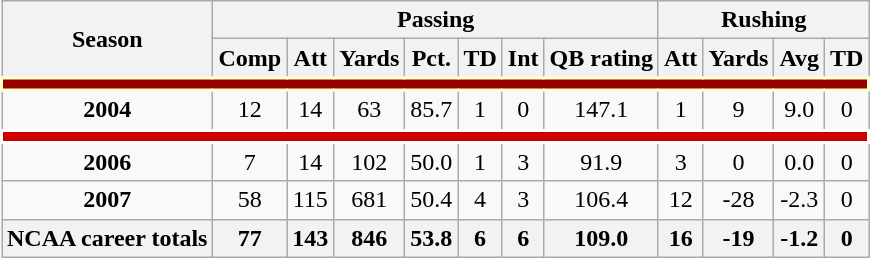<table class=wikitable style="text-align:center;">
<tr>
<th rowspan=2>Season</th>
<th colspan=7>Passing</th>
<th colspan=4>Rushing</th>
</tr>
<tr>
<th>Comp</th>
<th>Att</th>
<th>Yards</th>
<th>Pct.</th>
<th>TD</th>
<th>Int</th>
<th>QB rating</th>
<th>Att</th>
<th>Yards</th>
<th>Avg</th>
<th>TD</th>
</tr>
<tr>
<td ! colspan="12" style="background: #900; border: 2px solid #ffc; color:#ffc;"></td>
</tr>
<tr>
<td><strong>2004</strong></td>
<td>12</td>
<td>14</td>
<td>63</td>
<td>85.7</td>
<td>1</td>
<td>0</td>
<td>147.1</td>
<td>1</td>
<td>9</td>
<td>9.0</td>
<td>0</td>
</tr>
<tr>
<td ! colspan="12" style="background: #CC0000; border: 2px solid white; color:white;"></td>
</tr>
<tr>
<td><strong>2006</strong></td>
<td>7</td>
<td>14</td>
<td>102</td>
<td>50.0</td>
<td>1</td>
<td>3</td>
<td>91.9</td>
<td>3</td>
<td>0</td>
<td>0.0</td>
<td>0</td>
</tr>
<tr>
<td><strong>2007</strong></td>
<td>58</td>
<td>115</td>
<td>681</td>
<td>50.4</td>
<td>4</td>
<td>3</td>
<td>106.4</td>
<td>12</td>
<td>-28</td>
<td>-2.3</td>
<td>0</td>
</tr>
<tr>
<th>NCAA career totals</th>
<th>77</th>
<th>143</th>
<th>846</th>
<th>53.8</th>
<th>6</th>
<th>6</th>
<th>109.0</th>
<th>16</th>
<th>-19</th>
<th>-1.2</th>
<th>0</th>
</tr>
</table>
